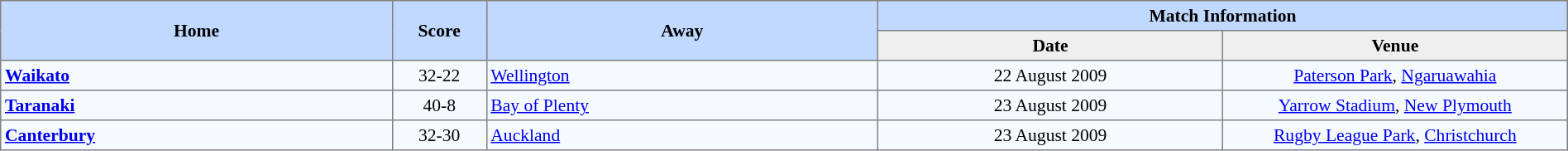<table border=1 style="border-collapse:collapse; font-size:90%; text-align:center;" cellpadding=3 cellspacing=0 width=100%>
<tr bgcolor=#C1D8FF>
<th rowspan=2 width=25%>Home</th>
<th rowspan=2 width=6%>Score</th>
<th rowspan=2 width=25%>Away</th>
<th colspan=6>Match Information</th>
</tr>
<tr bgcolor=#EFEFEF>
<th width=22%>Date</th>
<th width=22%>Venue</th>
</tr>
<tr bgcolor=#F5FAFF>
<td align=left> <strong><a href='#'>Waikato</a></strong></td>
<td>32-22</td>
<td align=left> <a href='#'>Wellington</a></td>
<td>22 August 2009</td>
<td><a href='#'>Paterson Park</a>, <a href='#'>Ngaruawahia</a></td>
</tr>
<tr bgcolor=#F5FAFF>
<td align=left> <strong><a href='#'>Taranaki</a></strong></td>
<td>40-8</td>
<td align=left> <a href='#'>Bay of Plenty</a></td>
<td>23 August 2009</td>
<td><a href='#'>Yarrow Stadium</a>, <a href='#'>New Plymouth</a></td>
</tr>
<tr bgcolor=#F5FAFF>
<td align=left> <strong><a href='#'>Canterbury</a></strong></td>
<td>32-30</td>
<td align=left> <a href='#'>Auckland</a></td>
<td>23 August 2009</td>
<td><a href='#'>Rugby League Park</a>, <a href='#'>Christchurch</a></td>
</tr>
</table>
